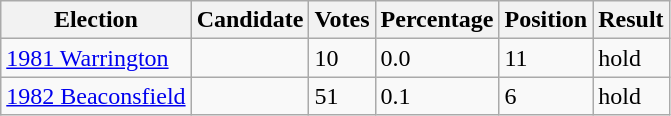<table class="wikitable sortable">
<tr>
<th>Election</th>
<th>Candidate</th>
<th>Votes</th>
<th>Percentage</th>
<th>Position</th>
<th colspan=2>Result</th>
</tr>
<tr>
<td><a href='#'>1981 Warrington</a></td>
<td></td>
<td>10</td>
<td>0.0</td>
<td>11</td>
<td> hold</td>
</tr>
<tr>
<td><a href='#'>1982 Beaconsfield</a></td>
<td></td>
<td>51</td>
<td>0.1</td>
<td>6</td>
<td> hold</td>
</tr>
</table>
